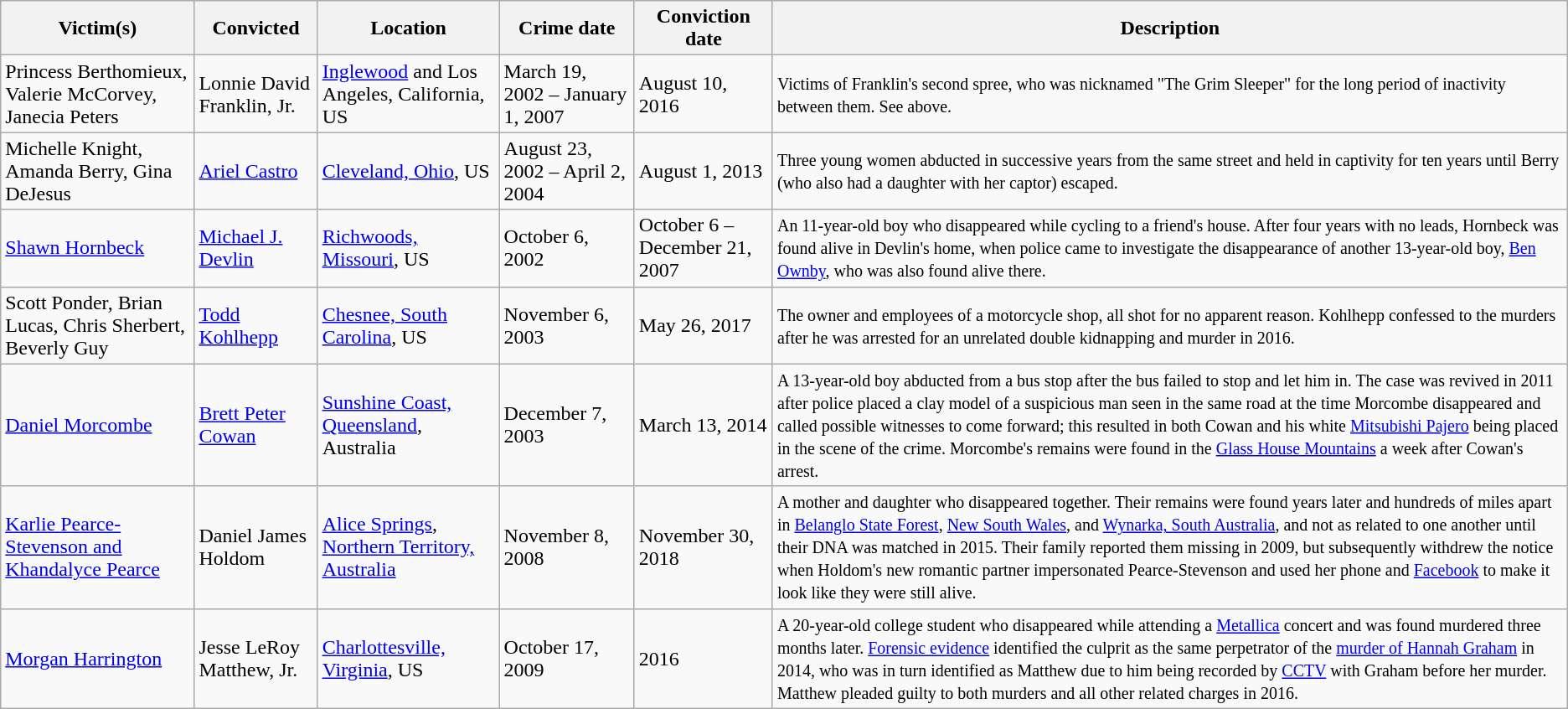<table class="wikitable sortable">
<tr>
<th scope="col">Victim(s)</th>
<th scope="col">Convicted</th>
<th scope="col">Location</th>
<th scope="col">Crime date</th>
<th scope="col">Conviction date</th>
<th scope="col">Description</th>
</tr>
<tr>
<td>Princess Berthomieux, Valerie McCorvey, Janecia Peters</td>
<td>Lonnie David Franklin, Jr.</td>
<td><a href='#'>Inglewood</a> and Los Angeles, California, US</td>
<td>March 19, 2002 – January 1, 2007</td>
<td>August 10, 2016</td>
<td><small>Victims of Franklin's second spree, who was nicknamed "The Grim Sleeper" for the long period of inactivity between them. See above.</small></td>
</tr>
<tr>
<td>Michelle Knight, Amanda Berry, Gina DeJesus</td>
<td><a href='#'>Ariel Castro</a></td>
<td><a href='#'>Cleveland, Ohio</a>, US</td>
<td>August 23, 2002 – April 2, 2004</td>
<td>August 1, 2013</td>
<td><small>Three young women abducted in successive years from the same street and held in captivity for ten years until Berry (who also had a daughter with her captor) escaped.</small></td>
</tr>
<tr>
<td><a href='#'>Shawn Hornbeck</a></td>
<td><a href='#'>Michael J. Devlin</a></td>
<td><a href='#'>Richwoods, Missouri</a>, US</td>
<td>October 6, 2002</td>
<td>October 6 – December 21, 2007</td>
<td><small>An 11-year-old boy who disappeared while cycling to a friend's house. After four years with no leads, Hornbeck was found alive in Devlin's home, when police came to investigate the disappearance of another 13-year-old boy, <a href='#'>Ben Ownby</a>, who was also found alive there.</small></td>
</tr>
<tr>
<td>Scott Ponder, Brian Lucas, Chris Sherbert, Beverly Guy</td>
<td><a href='#'>Todd Kohlhepp</a></td>
<td><a href='#'>Chesnee, South Carolina</a>, US</td>
<td>November 6, 2003</td>
<td>May 26, 2017</td>
<td><small>The owner and employees of a motorcycle shop, all shot for no apparent reason. Kohlhepp confessed to the murders after he was arrested for an unrelated double kidnapping and murder in 2016.</small></td>
</tr>
<tr>
<td><a href='#'>Daniel Morcombe</a></td>
<td><a href='#'>Brett Peter Cowan</a></td>
<td><a href='#'>Sunshine Coast, Queensland</a>, Australia</td>
<td>December 7, 2003</td>
<td>March 13, 2014</td>
<td><small>A 13-year-old boy abducted from a bus stop after the bus failed to stop and let him in. The case was revived in 2011 after police placed a clay model of a suspicious man seen in the same road at the time Morcombe disappeared and called possible witnesses to come forward; this resulted in both Cowan and his white <a href='#'>Mitsubishi Pajero</a> being placed in the scene of the crime. Morcombe's remains were found in the <a href='#'>Glass House Mountains</a> a week after Cowan's arrest.</small></td>
</tr>
<tr>
<td><a href='#'>Karlie Pearce-Stevenson and Khandalyce Pearce</a></td>
<td>Daniel James Holdom</td>
<td><a href='#'>Alice Springs</a>, <a href='#'>Northern Territory, Australia</a></td>
<td>November 8, 2008</td>
<td>November 30, 2018</td>
<td><small>A mother and daughter who disappeared together. Their remains were found years later and hundreds of miles apart in <a href='#'>Belanglo State Forest</a>, <a href='#'>New South Wales</a>, and <a href='#'>Wynarka, South Australia</a>, and not as related to one another until their DNA was matched in 2015. Their family reported them missing in 2009, but subsequently withdrew the notice when Holdom's new romantic partner impersonated Pearce-Stevenson and used her phone and <a href='#'>Facebook</a> to make it look like they were still alive.</small></td>
</tr>
<tr>
<td><a href='#'>Morgan Harrington</a></td>
<td>Jesse LeRoy Matthew, Jr.</td>
<td><a href='#'>Charlottesville, Virginia</a>, US</td>
<td>October 17, 2009</td>
<td>2016</td>
<td><small>A 20-year-old college student who disappeared while attending a <a href='#'>Metallica</a> concert and was found murdered three months later. <a href='#'>Forensic evidence</a> identified the culprit as the same perpetrator of the <a href='#'>murder of Hannah Graham</a> in 2014, who was in turn identified as Matthew due to him being recorded by <a href='#'>CCTV</a> with Graham before her murder. Matthew pleaded guilty to both murders and all other related charges in 2016.</small></td>
</tr>
</table>
